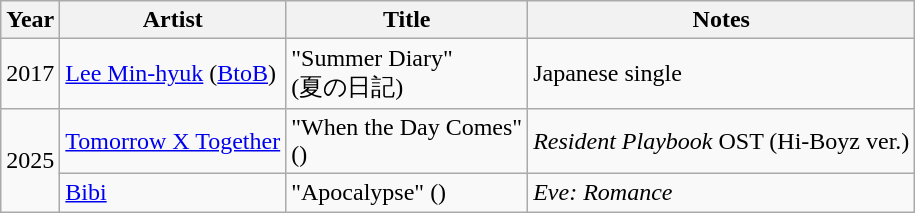<table class="wikitable">
<tr>
<th colspan="row" rowspan="1">Year</th>
<th colspan="row" rowspan="1">Artist</th>
<th colspan="row" rowspan="1">Title</th>
<th colspan="row" rowspan="1">Notes</th>
</tr>
<tr>
<td>2017</td>
<td><a href='#'>Lee Min-hyuk</a> (<a href='#'>BtoB</a>)</td>
<td>"Summer Diary"<br>(夏の日記)</td>
<td>Japanese single</td>
</tr>
<tr>
<td rowspan="2">2025</td>
<td><a href='#'>Tomorrow X Together</a></td>
<td>"When the Day Comes"<br>()</td>
<td><em>Resident Playbook</em> OST (Hi-Boyz ver.)</td>
</tr>
<tr>
<td><a href='#'>Bibi</a></td>
<td>"Apocalypse" ()</td>
<td><em>Eve: Romance</em></td>
</tr>
</table>
